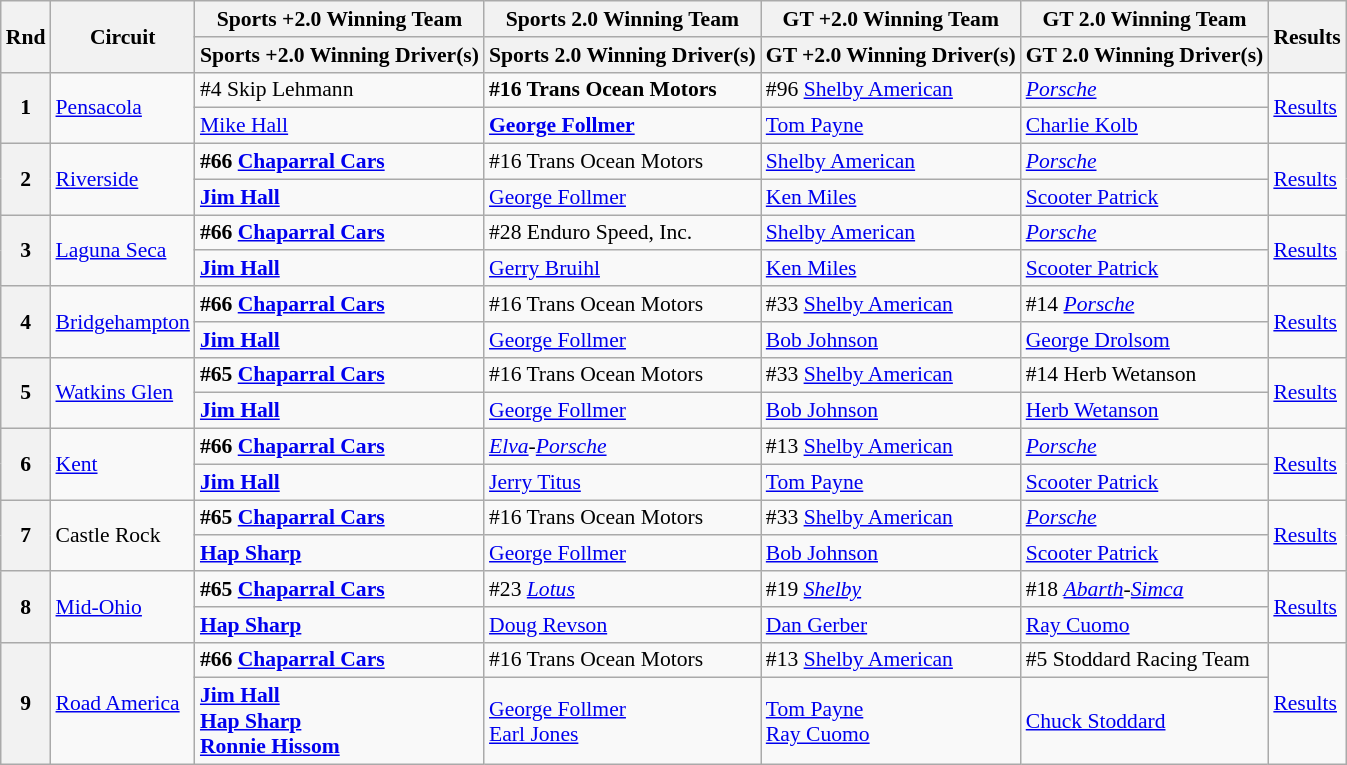<table class="wikitable" style="font-size: 90%;">
<tr>
<th rowspan=2>Rnd</th>
<th rowspan=2>Circuit</th>
<th>Sports +2.0 Winning Team</th>
<th>Sports 2.0 Winning Team</th>
<th>GT +2.0 Winning Team</th>
<th>GT 2.0 Winning Team</th>
<th rowspan=2>Results</th>
</tr>
<tr>
<th>Sports +2.0 Winning Driver(s)</th>
<th>Sports 2.0 Winning Driver(s)</th>
<th>GT +2.0 Winning Driver(s)</th>
<th>GT 2.0 Winning Driver(s)</th>
</tr>
<tr>
<th rowspan=2>1</th>
<td rowspan=2><a href='#'>Pensacola</a></td>
<td>#4 Skip Lehmann</td>
<td><strong>#16 Trans Ocean Motors</strong></td>
<td>#96 <a href='#'>Shelby American</a></td>
<td><em><a href='#'>Porsche</a></em></td>
<td rowspan=2><a href='#'>Results</a></td>
</tr>
<tr>
<td> <a href='#'>Mike Hall</a></td>
<td><strong> <a href='#'>George Follmer</a></strong></td>
<td> <a href='#'>Tom Payne</a></td>
<td> <a href='#'>Charlie Kolb</a></td>
</tr>
<tr>
<th rowspan=2>2</th>
<td rowspan=2><a href='#'>Riverside</a></td>
<td><strong>#66 <a href='#'>Chaparral Cars</a></strong></td>
<td>#16 Trans Ocean Motors</td>
<td><a href='#'>Shelby American</a></td>
<td><em><a href='#'>Porsche</a></em></td>
<td rowspan=2><a href='#'>Results</a></td>
</tr>
<tr>
<td><strong> <a href='#'>Jim Hall</a></strong></td>
<td> <a href='#'>George Follmer</a></td>
<td> <a href='#'>Ken Miles</a></td>
<td> <a href='#'>Scooter Patrick</a></td>
</tr>
<tr>
<th rowspan=2>3</th>
<td rowspan=2><a href='#'>Laguna Seca</a></td>
<td><strong>#66 <a href='#'>Chaparral Cars</a></strong></td>
<td>#28 Enduro Speed, Inc.</td>
<td><a href='#'>Shelby American</a></td>
<td><em><a href='#'>Porsche</a></em></td>
<td rowspan=2><a href='#'>Results</a></td>
</tr>
<tr>
<td><strong> <a href='#'>Jim Hall</a></strong></td>
<td> <a href='#'>Gerry Bruihl</a></td>
<td> <a href='#'>Ken Miles</a></td>
<td> <a href='#'>Scooter Patrick</a></td>
</tr>
<tr>
<th rowspan=2>4</th>
<td rowspan=2><a href='#'>Bridgehampton</a></td>
<td><strong>#66 <a href='#'>Chaparral Cars</a></strong></td>
<td>#16 Trans Ocean Motors</td>
<td>#33 <a href='#'>Shelby American</a></td>
<td>#14 <em><a href='#'>Porsche</a></em></td>
<td rowspan=2><a href='#'>Results</a></td>
</tr>
<tr>
<td><strong> <a href='#'>Jim Hall</a></strong></td>
<td> <a href='#'>George Follmer</a></td>
<td> <a href='#'>Bob Johnson</a></td>
<td> <a href='#'>George Drolsom</a></td>
</tr>
<tr>
<th rowspan=2>5</th>
<td rowspan=2><a href='#'>Watkins Glen</a></td>
<td><strong>#65 <a href='#'>Chaparral Cars</a></strong></td>
<td>#16 Trans Ocean Motors</td>
<td>#33 <a href='#'>Shelby American</a></td>
<td>#14 Herb Wetanson</td>
<td rowspan=2><a href='#'>Results</a></td>
</tr>
<tr>
<td><strong> <a href='#'>Jim Hall</a></strong></td>
<td> <a href='#'>George Follmer</a></td>
<td> <a href='#'>Bob Johnson</a></td>
<td> <a href='#'>Herb Wetanson</a></td>
</tr>
<tr>
<th rowspan=2>6</th>
<td rowspan=2><a href='#'>Kent</a></td>
<td><strong>#66 <a href='#'>Chaparral Cars</a></strong></td>
<td><em><a href='#'>Elva</a>-<a href='#'>Porsche</a></em></td>
<td>#13 <a href='#'>Shelby American</a></td>
<td><em><a href='#'>Porsche</a></em></td>
<td rowspan=2><a href='#'>Results</a></td>
</tr>
<tr>
<td><strong> <a href='#'>Jim Hall</a></strong></td>
<td> <a href='#'>Jerry Titus</a></td>
<td> <a href='#'>Tom Payne</a></td>
<td> <a href='#'>Scooter Patrick</a></td>
</tr>
<tr>
<th rowspan=2>7</th>
<td rowspan=2>Castle Rock</td>
<td><strong>#65 <a href='#'>Chaparral Cars</a></strong></td>
<td>#16 Trans Ocean Motors</td>
<td>#33 <a href='#'>Shelby American</a></td>
<td><em><a href='#'>Porsche</a></em></td>
<td rowspan=2><a href='#'>Results</a></td>
</tr>
<tr>
<td><strong> <a href='#'>Hap Sharp</a></strong></td>
<td> <a href='#'>George Follmer</a></td>
<td> <a href='#'>Bob Johnson</a></td>
<td> <a href='#'>Scooter Patrick</a></td>
</tr>
<tr>
<th rowspan=2>8</th>
<td rowspan=2><a href='#'>Mid-Ohio</a></td>
<td><strong>#65 <a href='#'>Chaparral Cars</a></strong></td>
<td>#23 <em><a href='#'>Lotus</a></em></td>
<td>#19 <em><a href='#'>Shelby</a></em></td>
<td>#18 <em><a href='#'>Abarth</a>-<a href='#'>Simca</a></em></td>
<td rowspan=2><a href='#'>Results</a></td>
</tr>
<tr>
<td><strong> <a href='#'>Hap Sharp</a></strong></td>
<td> <a href='#'>Doug Revson</a></td>
<td> <a href='#'>Dan Gerber</a></td>
<td> <a href='#'>Ray Cuomo</a></td>
</tr>
<tr>
<th rowspan=2>9</th>
<td rowspan=2><a href='#'>Road America</a></td>
<td><strong>#66 <a href='#'>Chaparral Cars</a></strong></td>
<td>#16 Trans Ocean Motors</td>
<td>#13 <a href='#'>Shelby American</a></td>
<td>#5 Stoddard Racing Team</td>
<td rowspan=2><a href='#'>Results</a></td>
</tr>
<tr>
<td><strong> <a href='#'>Jim Hall</a><br> <a href='#'>Hap Sharp</a><br> <a href='#'>Ronnie Hissom</a></strong></td>
<td> <a href='#'>George Follmer</a><br> <a href='#'>Earl Jones</a></td>
<td> <a href='#'>Tom Payne</a><br> <a href='#'>Ray Cuomo</a></td>
<td> <a href='#'>Chuck Stoddard</a></td>
</tr>
</table>
